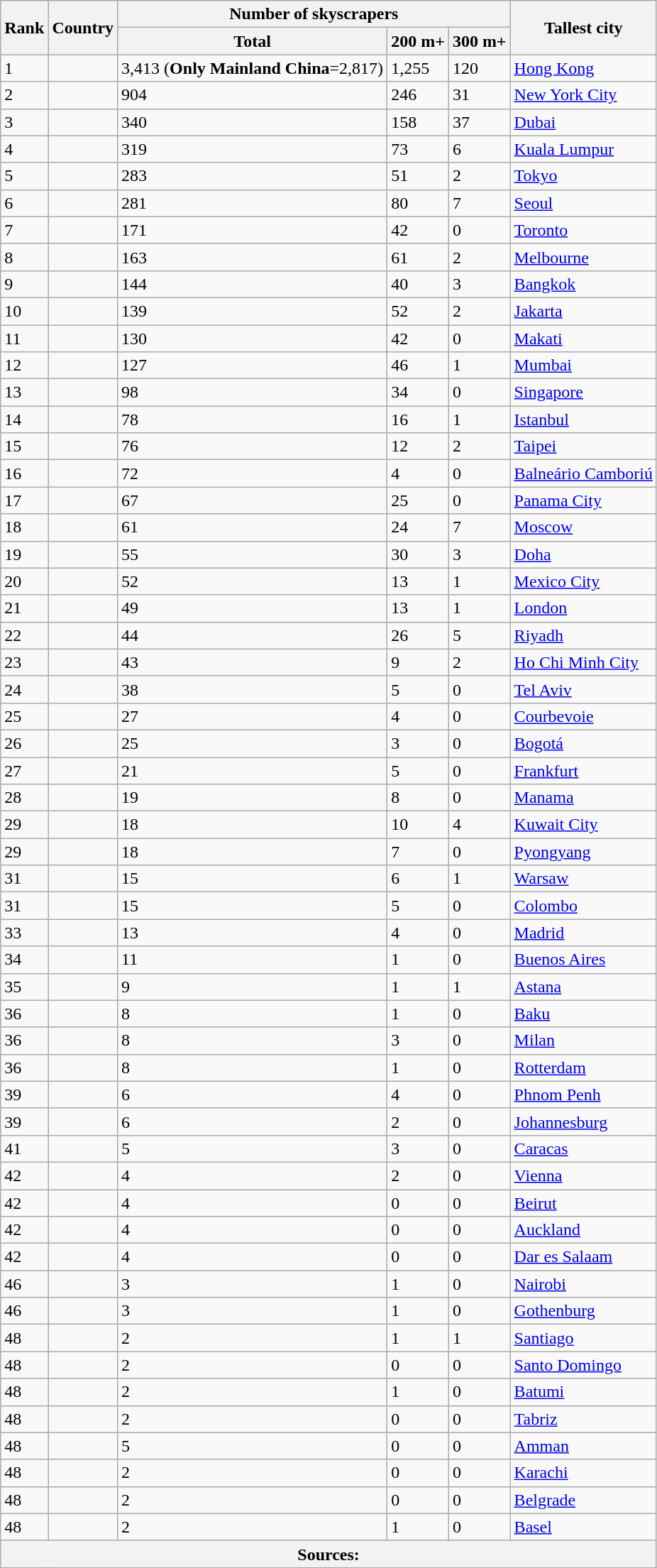<table class="wikitable sortable defaultcenter col2left col6right">
<tr>
<th rowspan="2">Rank</th>
<th rowspan="2">Country</th>
<th colspan="3">Number of skyscrapers</th>
<th rowspan="2">Tallest city</th>
</tr>
<tr>
<th>Total</th>
<th>200 m+</th>
<th>300 m+</th>
</tr>
<tr>
<td>1</td>
<td></td>
<td>3,413 (<strong>Only Mainland China</strong>=2,817)</td>
<td>1,255</td>
<td>120</td>
<td><a href='#'>Hong Kong</a></td>
</tr>
<tr>
<td>2</td>
<td></td>
<td>904</td>
<td>246</td>
<td>31</td>
<td><a href='#'>New York City</a></td>
</tr>
<tr>
<td>3</td>
<td></td>
<td>340</td>
<td>158</td>
<td>37</td>
<td><a href='#'>Dubai</a></td>
</tr>
<tr>
<td>4</td>
<td></td>
<td>319</td>
<td>73</td>
<td>6</td>
<td><a href='#'>Kuala Lumpur</a></td>
</tr>
<tr>
<td>5</td>
<td></td>
<td>283</td>
<td>51</td>
<td>2</td>
<td><a href='#'>Tokyo</a></td>
</tr>
<tr>
<td>6</td>
<td></td>
<td>281</td>
<td>80</td>
<td>7</td>
<td><a href='#'>Seoul</a></td>
</tr>
<tr>
<td>7</td>
<td></td>
<td>171</td>
<td>42</td>
<td>0</td>
<td><a href='#'>Toronto</a></td>
</tr>
<tr>
<td>8</td>
<td></td>
<td>163</td>
<td>61</td>
<td>2</td>
<td><a href='#'>Melbourne</a></td>
</tr>
<tr>
<td>9</td>
<td></td>
<td>144</td>
<td>40</td>
<td>3</td>
<td><a href='#'>Bangkok</a></td>
</tr>
<tr>
<td>10</td>
<td></td>
<td>139</td>
<td>52</td>
<td>2</td>
<td><a href='#'>Jakarta</a></td>
</tr>
<tr>
<td>11</td>
<td></td>
<td>130</td>
<td>42</td>
<td>0</td>
<td><a href='#'>Makati</a></td>
</tr>
<tr>
<td>12</td>
<td></td>
<td>127</td>
<td>46</td>
<td>1</td>
<td><a href='#'>Mumbai</a></td>
</tr>
<tr>
<td>13</td>
<td></td>
<td>98</td>
<td>34</td>
<td>0</td>
<td><a href='#'>Singapore</a></td>
</tr>
<tr>
<td>14</td>
<td></td>
<td>78</td>
<td>16</td>
<td>1</td>
<td><a href='#'>Istanbul</a></td>
</tr>
<tr>
<td>15</td>
<td></td>
<td>76</td>
<td>12</td>
<td>2</td>
<td><a href='#'>Taipei</a></td>
</tr>
<tr>
<td>16</td>
<td></td>
<td>72</td>
<td>4</td>
<td>0</td>
<td><a href='#'>Balneário Camboriú</a></td>
</tr>
<tr>
<td>17</td>
<td></td>
<td>67</td>
<td>25</td>
<td>0</td>
<td><a href='#'>Panama City</a></td>
</tr>
<tr>
<td>18</td>
<td></td>
<td>61</td>
<td>24</td>
<td>7</td>
<td><a href='#'>Moscow</a></td>
</tr>
<tr>
<td>19</td>
<td></td>
<td>55</td>
<td>30</td>
<td>3</td>
<td><a href='#'>Doha</a></td>
</tr>
<tr>
<td>20</td>
<td></td>
<td>52</td>
<td>13</td>
<td>1</td>
<td><a href='#'>Mexico City</a></td>
</tr>
<tr>
<td>21</td>
<td></td>
<td>49</td>
<td>13</td>
<td>1</td>
<td><a href='#'>London</a></td>
</tr>
<tr>
<td>22</td>
<td></td>
<td>44</td>
<td>26</td>
<td>5</td>
<td><a href='#'>Riyadh</a></td>
</tr>
<tr>
<td>23</td>
<td></td>
<td>43</td>
<td>9</td>
<td>2</td>
<td><a href='#'>Ho Chi Minh City</a></td>
</tr>
<tr>
<td>24</td>
<td></td>
<td>38</td>
<td>5</td>
<td>0</td>
<td><a href='#'>Tel Aviv</a></td>
</tr>
<tr>
<td>25</td>
<td></td>
<td>27</td>
<td>4</td>
<td>0</td>
<td><a href='#'>Courbevoie</a></td>
</tr>
<tr>
<td>26</td>
<td></td>
<td>25</td>
<td>3</td>
<td>0</td>
<td><a href='#'>Bogotá</a></td>
</tr>
<tr>
<td>27</td>
<td></td>
<td>21</td>
<td>5</td>
<td>0</td>
<td><a href='#'>Frankfurt</a></td>
</tr>
<tr>
<td>28</td>
<td></td>
<td>19</td>
<td>8</td>
<td>0</td>
<td><a href='#'>Manama</a></td>
</tr>
<tr>
<td>29</td>
<td></td>
<td>18</td>
<td>10</td>
<td>4</td>
<td><a href='#'>Kuwait City</a></td>
</tr>
<tr>
<td>29</td>
<td></td>
<td>18</td>
<td>7</td>
<td>0</td>
<td><a href='#'>Pyongyang</a></td>
</tr>
<tr>
<td>31</td>
<td></td>
<td>15</td>
<td>6</td>
<td>1</td>
<td><a href='#'>Warsaw</a></td>
</tr>
<tr>
<td>31</td>
<td></td>
<td>15</td>
<td>5</td>
<td>0</td>
<td><a href='#'>Colombo</a></td>
</tr>
<tr>
<td>33</td>
<td></td>
<td>13</td>
<td>4</td>
<td>0</td>
<td><a href='#'>Madrid</a></td>
</tr>
<tr>
<td>34</td>
<td></td>
<td>11</td>
<td>1</td>
<td>0</td>
<td><a href='#'>Buenos Aires</a></td>
</tr>
<tr>
<td>35</td>
<td></td>
<td>9</td>
<td>1</td>
<td>1</td>
<td><a href='#'>Astana</a></td>
</tr>
<tr>
<td>36</td>
<td></td>
<td>8</td>
<td>1</td>
<td>0</td>
<td><a href='#'>Baku</a></td>
</tr>
<tr>
<td>36</td>
<td></td>
<td>8</td>
<td>3</td>
<td>0</td>
<td><a href='#'>Milan</a></td>
</tr>
<tr>
<td>36</td>
<td></td>
<td>8</td>
<td>1</td>
<td>0</td>
<td><a href='#'>Rotterdam</a></td>
</tr>
<tr>
<td>39</td>
<td></td>
<td>6</td>
<td>4</td>
<td>0</td>
<td><a href='#'>Phnom Penh</a></td>
</tr>
<tr>
<td>39</td>
<td></td>
<td>6</td>
<td>2</td>
<td>0</td>
<td><a href='#'>Johannesburg</a></td>
</tr>
<tr>
<td>41</td>
<td></td>
<td>5</td>
<td>3</td>
<td>0</td>
<td><a href='#'>Caracas</a></td>
</tr>
<tr>
<td>42</td>
<td></td>
<td>4</td>
<td>2</td>
<td>0</td>
<td><a href='#'>Vienna</a></td>
</tr>
<tr>
<td>42</td>
<td></td>
<td>4</td>
<td>0</td>
<td>0</td>
<td><a href='#'>Beirut</a></td>
</tr>
<tr>
<td>42</td>
<td></td>
<td>4</td>
<td>0</td>
<td>0</td>
<td><a href='#'>Auckland</a></td>
</tr>
<tr>
<td>42</td>
<td></td>
<td>4</td>
<td>0</td>
<td>0</td>
<td><a href='#'>Dar es Salaam</a></td>
</tr>
<tr>
<td>46</td>
<td></td>
<td>3</td>
<td>1</td>
<td>0</td>
<td><a href='#'>Nairobi</a></td>
</tr>
<tr>
<td>46</td>
<td></td>
<td>3</td>
<td>1</td>
<td>0</td>
<td><a href='#'>Gothenburg</a></td>
</tr>
<tr>
<td>48</td>
<td></td>
<td>2</td>
<td>1</td>
<td>1</td>
<td><a href='#'>Santiago</a></td>
</tr>
<tr>
<td>48</td>
<td></td>
<td>2</td>
<td>0</td>
<td>0</td>
<td><a href='#'>Santo Domingo</a></td>
</tr>
<tr>
<td>48</td>
<td></td>
<td>2</td>
<td>1</td>
<td>0</td>
<td><a href='#'>Batumi</a></td>
</tr>
<tr>
<td>48</td>
<td></td>
<td>2</td>
<td>0</td>
<td>0</td>
<td><a href='#'>Tabriz</a></td>
</tr>
<tr>
<td>48</td>
<td></td>
<td>5</td>
<td>0</td>
<td>0</td>
<td><a href='#'>Amman</a></td>
</tr>
<tr>
<td>48</td>
<td></td>
<td>2</td>
<td>0</td>
<td>0</td>
<td><a href='#'>Karachi</a></td>
</tr>
<tr>
<td>48</td>
<td></td>
<td>2</td>
<td>0</td>
<td>0</td>
<td><a href='#'>Belgrade</a></td>
</tr>
<tr>
<td>48</td>
<td></td>
<td>2</td>
<td>1</td>
<td>0</td>
<td><a href='#'>Basel</a></td>
</tr>
<tr>
<th colspan="6">Sources:</th>
</tr>
</table>
